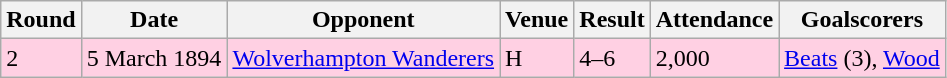<table class="wikitable">
<tr>
<th>Round</th>
<th>Date</th>
<th>Opponent</th>
<th>Venue</th>
<th>Result</th>
<th>Attendance</th>
<th>Goalscorers</th>
</tr>
<tr style="background-color: #ffd0e3;">
<td>2</td>
<td>5 March 1894</td>
<td><a href='#'>Wolverhampton Wanderers</a></td>
<td>H</td>
<td>4–6</td>
<td>2,000</td>
<td><a href='#'>Beats</a> (3), <a href='#'>Wood</a></td>
</tr>
</table>
